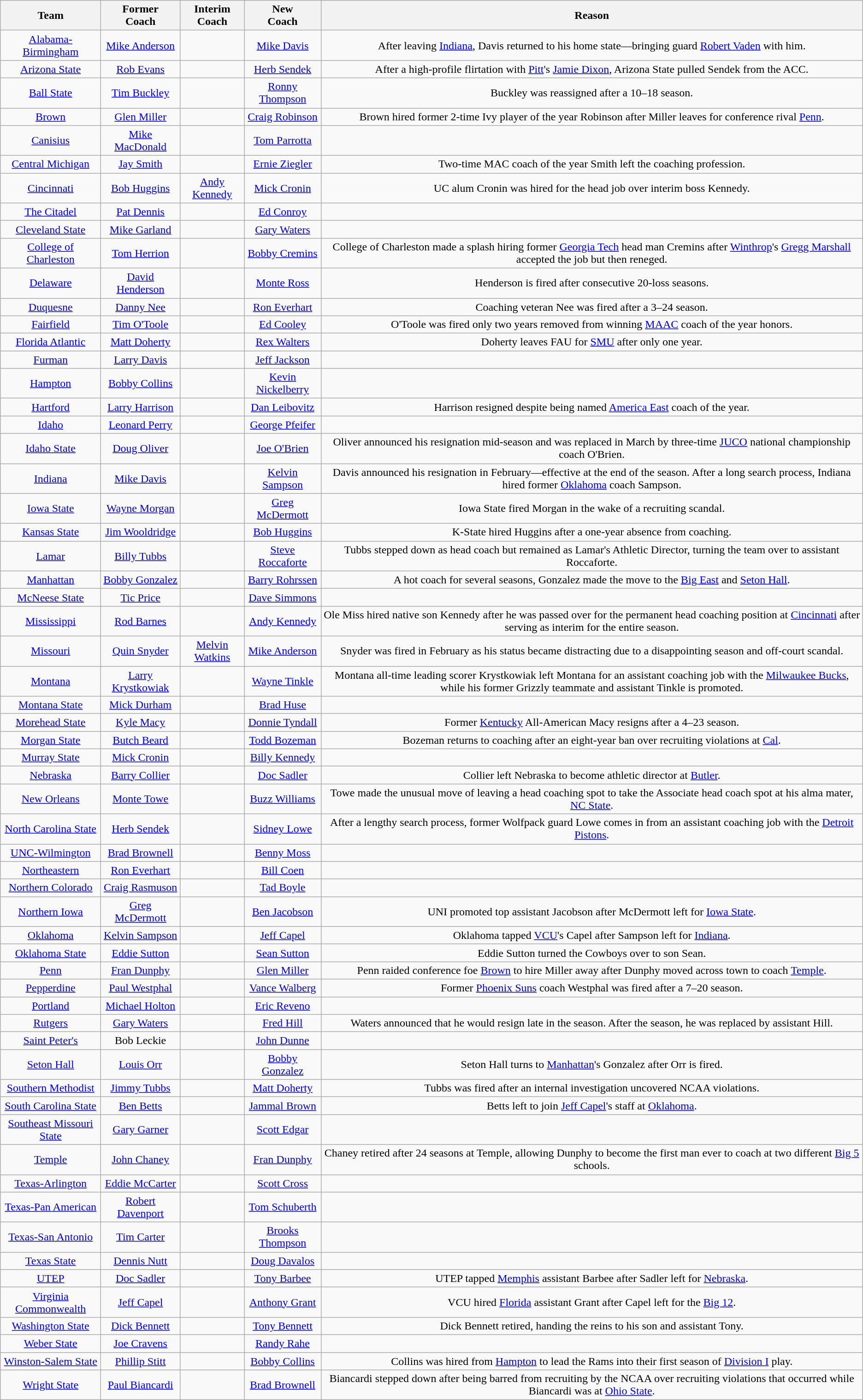<table class="wikitable" style="text-align:center;">
<tr>
<th>Team</th>
<th>Former<br>Coach</th>
<th>Interim<br>Coach</th>
<th>New<br>Coach</th>
<th>Reason</th>
</tr>
<tr>
<td><a href='#'>Alabama-Birmingham</a></td>
<td><a href='#'>Mike Anderson</a></td>
<td></td>
<td><a href='#'>Mike Davis</a></td>
<td>After leaving <a href='#'>Indiana</a>, Davis returned to his home state—bringing guard <a href='#'>Robert Vaden</a> with him.</td>
</tr>
<tr>
<td><a href='#'>Arizona State</a></td>
<td><a href='#'>Rob Evans</a></td>
<td></td>
<td><a href='#'>Herb Sendek</a></td>
<td>After a high-profile flirtation with <a href='#'>Pitt</a>'s <a href='#'>Jamie Dixon</a>, Arizona State pulled Sendek from the ACC.</td>
</tr>
<tr>
<td><a href='#'>Ball State</a></td>
<td><a href='#'>Tim Buckley</a></td>
<td></td>
<td><a href='#'>Ronny Thompson</a></td>
<td>Buckley was reassigned after a 10–18 season.</td>
</tr>
<tr>
<td><a href='#'>Brown</a></td>
<td><a href='#'>Glen Miller</a></td>
<td></td>
<td><a href='#'>Craig Robinson</a></td>
<td>Brown hired former 2-time Ivy player of the year Robinson after Miller leaves for conference rival <a href='#'>Penn</a>.</td>
</tr>
<tr>
<td><a href='#'>Canisius</a></td>
<td><a href='#'>Mike MacDonald</a></td>
<td></td>
<td><a href='#'>Tom Parrotta</a></td>
<td></td>
</tr>
<tr>
<td><a href='#'>Central Michigan</a></td>
<td><a href='#'>Jay Smith</a></td>
<td></td>
<td><a href='#'>Ernie Ziegler</a></td>
<td>Two-time MAC coach of the year Smith left the coaching profession.</td>
</tr>
<tr>
<td><a href='#'>Cincinnati</a></td>
<td><a href='#'>Bob Huggins</a></td>
<td><a href='#'>Andy Kennedy</a></td>
<td><a href='#'>Mick Cronin</a></td>
<td>UC alum Cronin was hired for the head job over interim boss Kennedy.</td>
</tr>
<tr>
<td><a href='#'>The Citadel</a></td>
<td><a href='#'>Pat Dennis</a></td>
<td></td>
<td><a href='#'>Ed Conroy</a></td>
<td></td>
</tr>
<tr>
<td><a href='#'>Cleveland State</a></td>
<td><a href='#'>Mike Garland</a></td>
<td></td>
<td><a href='#'>Gary Waters</a></td>
<td></td>
</tr>
<tr>
<td><a href='#'>College of Charleston</a></td>
<td><a href='#'>Tom Herrion</a></td>
<td></td>
<td><a href='#'>Bobby Cremins</a></td>
<td>College of Charleston made a splash hiring former <a href='#'>Georgia Tech</a> head man Cremins after <a href='#'>Winthrop</a>'s <a href='#'>Gregg Marshall</a> accepted the job but then reneged.</td>
</tr>
<tr>
<td><a href='#'>Delaware</a></td>
<td><a href='#'>David Henderson</a></td>
<td></td>
<td><a href='#'>Monte Ross</a></td>
<td>Henderson is fired after consecutive 20-loss seasons.</td>
</tr>
<tr>
<td><a href='#'>Duquesne</a></td>
<td><a href='#'>Danny Nee</a></td>
<td></td>
<td><a href='#'>Ron Everhart</a></td>
<td>Coaching veteran Nee was fired after a 3–24 season.</td>
</tr>
<tr>
<td><a href='#'>Fairfield</a></td>
<td><a href='#'>Tim O'Toole</a></td>
<td></td>
<td><a href='#'>Ed Cooley</a></td>
<td>O'Toole was fired only two years removed from winning <a href='#'>MAAC</a> coach of the year honors.</td>
</tr>
<tr>
<td><a href='#'>Florida Atlantic</a></td>
<td><a href='#'>Matt Doherty</a></td>
<td></td>
<td><a href='#'>Rex Walters</a></td>
<td>Doherty leaves FAU for <a href='#'>SMU</a> after only one year.</td>
</tr>
<tr>
<td><a href='#'>Furman</a></td>
<td><a href='#'>Larry Davis</a></td>
<td></td>
<td><a href='#'>Jeff Jackson</a></td>
<td></td>
</tr>
<tr>
<td><a href='#'>Hampton</a></td>
<td><a href='#'>Bobby Collins</a></td>
<td></td>
<td><a href='#'>Kevin Nickelberry</a></td>
<td></td>
</tr>
<tr>
<td><a href='#'>Hartford</a></td>
<td><a href='#'>Larry Harrison</a></td>
<td></td>
<td><a href='#'>Dan Leibovitz</a></td>
<td>Harrison resigned despite being named <a href='#'>America East</a> coach of the year.</td>
</tr>
<tr>
<td><a href='#'>Idaho</a></td>
<td><a href='#'>Leonard Perry</a></td>
<td></td>
<td><a href='#'>George Pfeifer</a></td>
<td></td>
</tr>
<tr>
<td><a href='#'>Idaho State</a></td>
<td><a href='#'>Doug Oliver</a></td>
<td></td>
<td><a href='#'>Joe O'Brien</a></td>
<td>Oliver announced his resignation mid-season and was replaced in March by three-time <a href='#'>JUCO</a> national championship coach O'Brien.</td>
</tr>
<tr>
<td><a href='#'>Indiana</a></td>
<td><a href='#'>Mike Davis</a></td>
<td></td>
<td><a href='#'>Kelvin Sampson</a></td>
<td>Davis announced his resignation in February—effective at the end of the season. After a long search process, Indiana hired former <a href='#'>Oklahoma</a> coach Sampson.</td>
</tr>
<tr>
<td><a href='#'>Iowa State</a></td>
<td><a href='#'>Wayne Morgan</a></td>
<td></td>
<td><a href='#'>Greg McDermott</a></td>
<td>Iowa State fired Morgan in the wake of a recruiting scandal.</td>
</tr>
<tr>
<td><a href='#'>Kansas State</a></td>
<td><a href='#'>Jim Wooldridge</a></td>
<td></td>
<td><a href='#'>Bob Huggins</a></td>
<td>K-State hired Huggins after a one-year absence from coaching.</td>
</tr>
<tr>
<td><a href='#'>Lamar</a></td>
<td><a href='#'>Billy Tubbs</a></td>
<td></td>
<td><a href='#'>Steve Roccaforte</a></td>
<td>Tubbs stepped down as head coach but remained as Lamar's Athletic Director, turning the team over to assistant Roccaforte.</td>
</tr>
<tr>
<td><a href='#'>Manhattan</a></td>
<td><a href='#'>Bobby Gonzalez</a></td>
<td></td>
<td><a href='#'>Barry Rohrssen</a></td>
<td>A hot coach for several seasons, Gonzalez made the move to the <a href='#'>Big East</a> and <a href='#'>Seton Hall</a>.</td>
</tr>
<tr>
<td><a href='#'>McNeese State</a></td>
<td><a href='#'>Tic Price</a></td>
<td></td>
<td><a href='#'>Dave Simmons</a></td>
<td></td>
</tr>
<tr>
<td><a href='#'>Mississippi</a></td>
<td><a href='#'>Rod Barnes</a></td>
<td></td>
<td><a href='#'>Andy Kennedy</a></td>
<td>Ole Miss hired native son Kennedy after he was passed over for the permanent head coaching position at <a href='#'>Cincinnati</a> after serving as interim for the entire season.</td>
</tr>
<tr>
<td><a href='#'>Missouri</a></td>
<td><a href='#'>Quin Snyder</a></td>
<td><a href='#'>Melvin Watkins</a></td>
<td><a href='#'>Mike Anderson</a></td>
<td>Snyder was fired in February as his status became distracting due to a disappointing season and off-court scandal.</td>
</tr>
<tr>
<td><a href='#'>Montana</a></td>
<td><a href='#'>Larry Krystkowiak</a></td>
<td></td>
<td><a href='#'>Wayne Tinkle</a></td>
<td>Montana all-time leading scorer Krystkowiak left Montana for an assistant coaching job with the <a href='#'>Milwaukee Bucks</a>, while his former Grizzly teammate and assistant Tinkle is promoted.</td>
</tr>
<tr>
<td><a href='#'>Montana State</a></td>
<td><a href='#'>Mick Durham</a></td>
<td></td>
<td><a href='#'>Brad Huse</a></td>
<td></td>
</tr>
<tr>
<td><a href='#'>Morehead State</a></td>
<td><a href='#'>Kyle Macy</a></td>
<td></td>
<td><a href='#'>Donnie Tyndall</a></td>
<td>Former <a href='#'>Kentucky</a> All-American Macy resigns after a 4–23 season.</td>
</tr>
<tr>
<td><a href='#'>Morgan State</a></td>
<td><a href='#'>Butch Beard</a></td>
<td></td>
<td><a href='#'>Todd Bozeman</a></td>
<td>Bozeman returns to coaching after an eight-year ban over recruiting violations at <a href='#'>Cal</a>.</td>
</tr>
<tr>
<td><a href='#'>Murray State</a></td>
<td><a href='#'>Mick Cronin</a></td>
<td></td>
<td><a href='#'>Billy Kennedy</a></td>
<td></td>
</tr>
<tr>
<td><a href='#'>Nebraska</a></td>
<td><a href='#'>Barry Collier</a></td>
<td></td>
<td><a href='#'>Doc Sadler</a></td>
<td>Collier left Nebraska to become athletic director at <a href='#'>Butler</a>.</td>
</tr>
<tr>
<td><a href='#'>New Orleans</a></td>
<td><a href='#'>Monte Towe</a></td>
<td></td>
<td><a href='#'>Buzz Williams</a></td>
<td>Towe made the unusual move of leaving a head coaching spot to take the Associate head coach spot at his alma mater, <a href='#'>NC State</a>.</td>
</tr>
<tr>
<td><a href='#'>North Carolina State</a></td>
<td><a href='#'>Herb Sendek</a></td>
<td></td>
<td><a href='#'>Sidney Lowe</a></td>
<td>After a lengthy search process, former Wolfpack guard Lowe comes in from an assistant coaching job with the <a href='#'>Detroit Pistons</a>.</td>
</tr>
<tr>
<td><a href='#'>UNC-Wilmington</a></td>
<td><a href='#'>Brad Brownell</a></td>
<td></td>
<td><a href='#'>Benny Moss</a></td>
<td></td>
</tr>
<tr>
<td><a href='#'>Northeastern</a></td>
<td><a href='#'>Ron Everhart</a></td>
<td></td>
<td><a href='#'>Bill Coen</a></td>
<td></td>
</tr>
<tr>
<td><a href='#'>Northern Colorado</a></td>
<td><a href='#'>Craig Rasmuson</a></td>
<td></td>
<td><a href='#'>Tad Boyle</a></td>
<td></td>
</tr>
<tr>
<td><a href='#'>Northern Iowa</a></td>
<td><a href='#'>Greg McDermott</a></td>
<td></td>
<td><a href='#'>Ben Jacobson</a></td>
<td>UNI promoted top assistant Jacobson after McDermott left for <a href='#'>Iowa State</a>.</td>
</tr>
<tr>
<td><a href='#'>Oklahoma</a></td>
<td><a href='#'>Kelvin Sampson</a></td>
<td></td>
<td><a href='#'>Jeff Capel</a></td>
<td>Oklahoma tapped <a href='#'>VCU</a>'s Capel after Sampson left for <a href='#'>Indiana</a>.</td>
</tr>
<tr>
<td><a href='#'>Oklahoma State</a></td>
<td><a href='#'>Eddie Sutton</a></td>
<td></td>
<td><a href='#'>Sean Sutton</a></td>
<td>Eddie Sutton turned the Cowboys over to son Sean.</td>
</tr>
<tr>
<td><a href='#'>Penn</a></td>
<td><a href='#'>Fran Dunphy</a></td>
<td></td>
<td><a href='#'>Glen Miller</a></td>
<td>Penn raided conference foe <a href='#'>Brown</a> to hire Miller away after Dunphy moved across town to coach <a href='#'>Temple</a>.</td>
</tr>
<tr>
<td><a href='#'>Pepperdine</a></td>
<td><a href='#'>Paul Westphal</a></td>
<td></td>
<td><a href='#'>Vance Walberg</a></td>
<td>Former <a href='#'>Phoenix Suns</a> coach Westphal was fired after a 7–20 season.</td>
</tr>
<tr>
<td><a href='#'>Portland</a></td>
<td><a href='#'>Michael Holton</a></td>
<td></td>
<td><a href='#'>Eric Reveno</a></td>
<td></td>
</tr>
<tr>
<td><a href='#'>Rutgers</a></td>
<td><a href='#'>Gary Waters</a></td>
<td></td>
<td><a href='#'>Fred Hill</a></td>
<td>Waters announced that he would resign late in the season. After the season, he was replaced by assistant Hill.</td>
</tr>
<tr>
<td><a href='#'>Saint Peter's</a></td>
<td>Bob Leckie</td>
<td></td>
<td><a href='#'>John Dunne</a></td>
<td></td>
</tr>
<tr>
<td><a href='#'>Seton Hall</a></td>
<td><a href='#'>Louis Orr</a></td>
<td></td>
<td><a href='#'>Bobby Gonzalez</a></td>
<td>Seton Hall turns to <a href='#'>Manhattan</a>'s Gonzalez after Orr is fired.</td>
</tr>
<tr>
<td><a href='#'>Southern Methodist</a></td>
<td><a href='#'>Jimmy Tubbs</a></td>
<td></td>
<td><a href='#'>Matt Doherty</a></td>
<td>Tubbs was fired after an internal investigation uncovered NCAA violations.</td>
</tr>
<tr>
<td><a href='#'>South Carolina State</a></td>
<td><a href='#'>Ben Betts</a></td>
<td></td>
<td><a href='#'>Jammal Brown</a></td>
<td>Betts left to join <a href='#'>Jeff Capel</a>'s staff at <a href='#'>Oklahoma</a>.</td>
</tr>
<tr>
<td><a href='#'>Southeast Missouri State</a></td>
<td><a href='#'>Gary Garner</a></td>
<td></td>
<td><a href='#'>Scott Edgar</a></td>
<td></td>
</tr>
<tr>
<td><a href='#'>Temple</a></td>
<td><a href='#'>John Chaney</a></td>
<td></td>
<td><a href='#'>Fran Dunphy</a></td>
<td>Chaney retired after 24 seasons at Temple, allowing Dunphy to become the first man ever to coach at two different <a href='#'>Big 5</a> schools.</td>
</tr>
<tr>
<td><a href='#'>Texas-Arlington</a></td>
<td><a href='#'>Eddie McCarter</a></td>
<td></td>
<td><a href='#'>Scott Cross</a></td>
<td></td>
</tr>
<tr>
<td><a href='#'>Texas-Pan American</a></td>
<td><a href='#'>Robert Davenport</a></td>
<td></td>
<td><a href='#'>Tom Schuberth</a></td>
<td></td>
</tr>
<tr>
<td><a href='#'>Texas-San Antonio</a></td>
<td><a href='#'>Tim Carter</a></td>
<td></td>
<td><a href='#'>Brooks Thompson</a></td>
<td></td>
</tr>
<tr>
<td><a href='#'>Texas State</a></td>
<td><a href='#'>Dennis Nutt</a></td>
<td></td>
<td><a href='#'>Doug Davalos</a></td>
<td></td>
</tr>
<tr>
<td><a href='#'>UTEP</a></td>
<td><a href='#'>Doc Sadler</a></td>
<td></td>
<td><a href='#'>Tony Barbee</a></td>
<td>UTEP tapped <a href='#'>Memphis</a> assistant Barbee after Sadler left for <a href='#'>Nebraska</a>.</td>
</tr>
<tr>
<td><a href='#'>Virginia Commonwealth</a></td>
<td><a href='#'>Jeff Capel</a></td>
<td></td>
<td><a href='#'>Anthony Grant</a></td>
<td>VCU hired <a href='#'>Florida</a> assistant Grant after Capel left for the <a href='#'>Big 12</a>.</td>
</tr>
<tr>
<td><a href='#'>Washington State</a></td>
<td><a href='#'>Dick Bennett</a></td>
<td></td>
<td><a href='#'>Tony Bennett</a></td>
<td>Dick Bennett retired, handing the reins to his son and assistant Tony.</td>
</tr>
<tr>
<td><a href='#'>Weber State</a></td>
<td><a href='#'>Joe Cravens</a></td>
<td></td>
<td><a href='#'>Randy Rahe</a></td>
<td></td>
</tr>
<tr>
<td><a href='#'>Winston-Salem State</a></td>
<td><a href='#'>Phillip Stitt</a></td>
<td></td>
<td><a href='#'>Bobby Collins</a></td>
<td>Collins was hired from <a href='#'>Hampton</a> to lead the Rams into their first season of <a href='#'>Division I</a> play.</td>
</tr>
<tr>
<td><a href='#'>Wright State</a></td>
<td><a href='#'>Paul Biancardi</a></td>
<td></td>
<td><a href='#'>Brad Brownell</a></td>
<td>Biancardi stepped down after being barred from recruiting by the NCAA over recruiting violations that occurred while Biancardi was at <a href='#'>Ohio State</a>.</td>
</tr>
</table>
